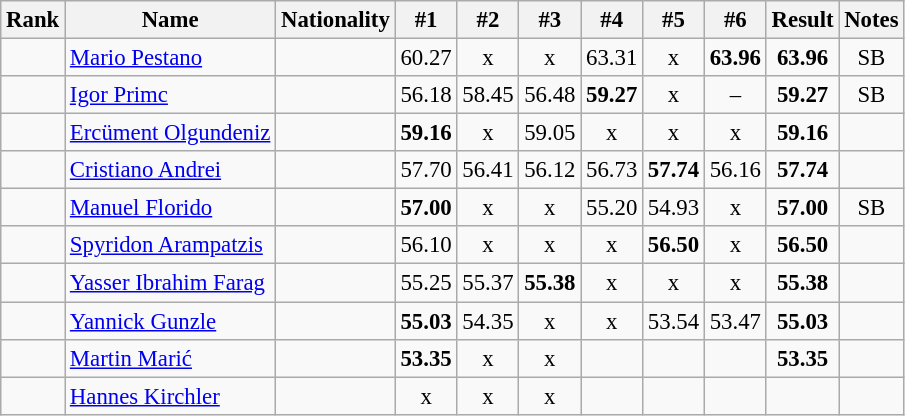<table class="wikitable sortable" style="text-align:center;font-size:95%">
<tr>
<th>Rank</th>
<th>Name</th>
<th>Nationality</th>
<th>#1</th>
<th>#2</th>
<th>#3</th>
<th>#4</th>
<th>#5</th>
<th>#6</th>
<th>Result</th>
<th>Notes</th>
</tr>
<tr>
<td></td>
<td align=left><a href='#'>Mario Pestano</a></td>
<td align=left></td>
<td>60.27</td>
<td>x</td>
<td>x</td>
<td>63.31</td>
<td>x</td>
<td><strong>63.96</strong></td>
<td><strong>63.96</strong></td>
<td>SB</td>
</tr>
<tr>
<td></td>
<td align=left><a href='#'>Igor Primc</a></td>
<td align=left></td>
<td>56.18</td>
<td>58.45</td>
<td>56.48</td>
<td><strong>59.27</strong></td>
<td>x</td>
<td>–</td>
<td><strong>59.27</strong></td>
<td>SB</td>
</tr>
<tr>
<td></td>
<td align=left><a href='#'>Ercüment Olgundeniz</a></td>
<td align=left></td>
<td><strong>59.16</strong></td>
<td>x</td>
<td>59.05</td>
<td>x</td>
<td>x</td>
<td>x</td>
<td><strong>59.16</strong></td>
<td></td>
</tr>
<tr>
<td></td>
<td align=left><a href='#'>Cristiano Andrei</a></td>
<td align=left></td>
<td>57.70</td>
<td>56.41</td>
<td>56.12</td>
<td>56.73</td>
<td><strong>57.74</strong></td>
<td>56.16</td>
<td><strong>57.74</strong></td>
<td></td>
</tr>
<tr>
<td></td>
<td align=left><a href='#'>Manuel Florido</a></td>
<td align=left></td>
<td><strong>57.00</strong></td>
<td>x</td>
<td>x</td>
<td>55.20</td>
<td>54.93</td>
<td>x</td>
<td><strong>57.00</strong></td>
<td>SB</td>
</tr>
<tr>
<td></td>
<td align=left><a href='#'>Spyridon Arampatzis</a></td>
<td align=left></td>
<td>56.10</td>
<td>x</td>
<td>x</td>
<td>x</td>
<td><strong>56.50</strong></td>
<td>x</td>
<td><strong>56.50</strong></td>
<td></td>
</tr>
<tr>
<td></td>
<td align=left><a href='#'>Yasser Ibrahim Farag</a></td>
<td align=left></td>
<td>55.25</td>
<td>55.37</td>
<td><strong>55.38</strong></td>
<td>x</td>
<td>x</td>
<td>x</td>
<td><strong>55.38</strong></td>
<td></td>
</tr>
<tr>
<td></td>
<td align=left><a href='#'>Yannick Gunzle</a></td>
<td align=left></td>
<td><strong>55.03</strong></td>
<td>54.35</td>
<td>x</td>
<td>x</td>
<td>53.54</td>
<td>53.47</td>
<td><strong>55.03</strong></td>
<td></td>
</tr>
<tr>
<td></td>
<td align=left><a href='#'>Martin Marić</a></td>
<td align=left></td>
<td><strong>53.35</strong></td>
<td>x</td>
<td>x</td>
<td></td>
<td></td>
<td></td>
<td><strong>53.35</strong></td>
<td></td>
</tr>
<tr>
<td></td>
<td align=left><a href='#'>Hannes Kirchler</a></td>
<td align=left></td>
<td>x</td>
<td>x</td>
<td>x</td>
<td></td>
<td></td>
<td></td>
<td><strong></strong></td>
<td></td>
</tr>
</table>
